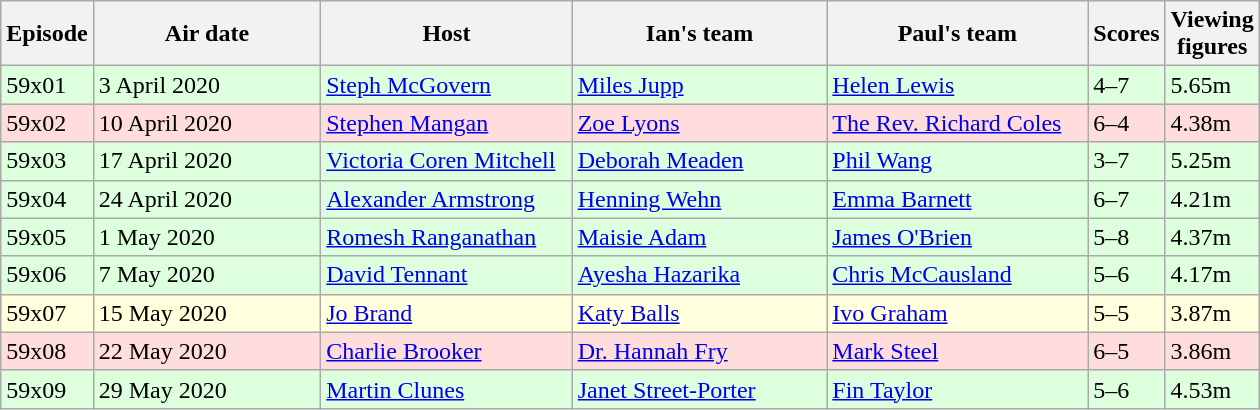<table class="wikitable"  style="width:840px; background:#dfd;">
<tr>
<th style="width:5%;">Episode</th>
<th style="width:21%;">Air date</th>
<th style="width:22%;">Host</th>
<th style="width:23%;">Ian's team</th>
<th style="width:23%;">Paul's team</th>
<th style="width:5%;">Scores</th>
<th style="width:120%;">Viewing figures</th>
</tr>
<tr>
<td>59x01</td>
<td>3 April 2020</td>
<td><a href='#'>Steph McGovern</a></td>
<td><a href='#'>Miles Jupp</a></td>
<td><a href='#'>Helen Lewis</a></td>
<td>4–7</td>
<td>5.65m</td>
</tr>
<tr style="background:#fdd;">
<td>59x02</td>
<td>10 April 2020</td>
<td><a href='#'>Stephen Mangan</a></td>
<td><a href='#'>Zoe Lyons</a></td>
<td><a href='#'>The Rev. Richard Coles</a></td>
<td>6–4</td>
<td>4.38m</td>
</tr>
<tr>
<td>59x03</td>
<td>17 April 2020</td>
<td><a href='#'>Victoria Coren Mitchell</a></td>
<td><a href='#'>Deborah Meaden</a></td>
<td><a href='#'>Phil Wang</a></td>
<td>3–7</td>
<td>5.25m</td>
</tr>
<tr>
<td>59x04</td>
<td>24 April 2020</td>
<td><a href='#'>Alexander Armstrong</a></td>
<td><a href='#'>Henning Wehn</a></td>
<td><a href='#'>Emma Barnett</a></td>
<td>6–7</td>
<td>4.21m</td>
</tr>
<tr>
<td>59x05</td>
<td>1 May 2020</td>
<td><a href='#'>Romesh Ranganathan</a></td>
<td><a href='#'>Maisie Adam</a></td>
<td><a href='#'>James O'Brien</a></td>
<td>5–8</td>
<td>4.37m</td>
</tr>
<tr>
<td>59x06</td>
<td>7 May 2020</td>
<td><a href='#'>David Tennant</a></td>
<td><a href='#'>Ayesha Hazarika</a></td>
<td><a href='#'>Chris McCausland</a></td>
<td>5–6</td>
<td>4.17m</td>
</tr>
<tr style="background:#ffd;">
<td>59x07</td>
<td>15 May 2020</td>
<td><a href='#'>Jo Brand</a></td>
<td><a href='#'>Katy Balls</a></td>
<td><a href='#'>Ivo Graham</a></td>
<td>5–5</td>
<td>3.87m</td>
</tr>
<tr style="background:#fdd;">
<td>59x08</td>
<td>22 May 2020</td>
<td><a href='#'>Charlie Brooker</a></td>
<td><a href='#'>Dr. Hannah Fry</a></td>
<td><a href='#'>Mark Steel</a></td>
<td>6–5</td>
<td>3.86m</td>
</tr>
<tr>
<td>59x09</td>
<td>29 May 2020</td>
<td><a href='#'>Martin Clunes</a></td>
<td><a href='#'>Janet Street-Porter</a></td>
<td><a href='#'>Fin Taylor</a></td>
<td>5–6</td>
<td>4.53m</td>
</tr>
</table>
